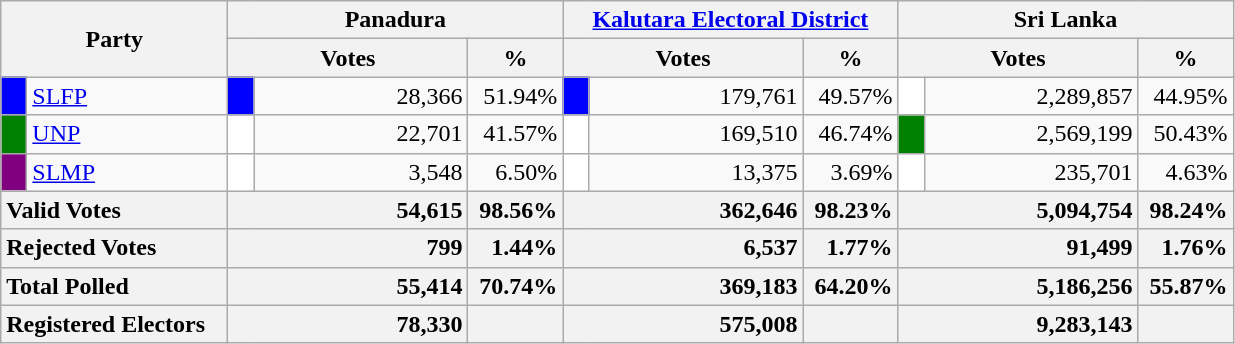<table class="wikitable">
<tr>
<th colspan="2" width="144px"rowspan="2">Party</th>
<th colspan="3" width="216px">Panadura</th>
<th colspan="3" width="216px"><a href='#'>Kalutara Electoral District</a></th>
<th colspan="3" width="216px">Sri Lanka</th>
</tr>
<tr>
<th colspan="2" width="144px">Votes</th>
<th>%</th>
<th colspan="2" width="144px">Votes</th>
<th>%</th>
<th colspan="2" width="144px">Votes</th>
<th>%</th>
</tr>
<tr>
<td style="background-color:blue;" width="10px"></td>
<td style="text-align:left;"><a href='#'>SLFP</a></td>
<td style="background-color:blue;" width="10px"></td>
<td style="text-align:right;">28,366</td>
<td style="text-align:right;">51.94%</td>
<td style="background-color:blue;" width="10px"></td>
<td style="text-align:right;">179,761</td>
<td style="text-align:right;">49.57%</td>
<td style="background-color:white;" width="10px"></td>
<td style="text-align:right;">2,289,857</td>
<td style="text-align:right;">44.95%</td>
</tr>
<tr>
<td style="background-color:green;" width="10px"></td>
<td style="text-align:left;"><a href='#'>UNP</a></td>
<td style="background-color:white;" width="10px"></td>
<td style="text-align:right;">22,701</td>
<td style="text-align:right;">41.57%</td>
<td style="background-color:white;" width="10px"></td>
<td style="text-align:right;">169,510</td>
<td style="text-align:right;">46.74%</td>
<td style="background-color:green;" width="10px"></td>
<td style="text-align:right;">2,569,199</td>
<td style="text-align:right;">50.43%</td>
</tr>
<tr>
<td style="background-color:purple;" width="10px"></td>
<td style="text-align:left;"><a href='#'>SLMP</a></td>
<td style="background-color:white;" width="10px"></td>
<td style="text-align:right;">3,548</td>
<td style="text-align:right;">6.50%</td>
<td style="background-color:white;" width="10px"></td>
<td style="text-align:right;">13,375</td>
<td style="text-align:right;">3.69%</td>
<td style="background-color:white;" width="10px"></td>
<td style="text-align:right;">235,701</td>
<td style="text-align:right;">4.63%</td>
</tr>
<tr>
<th colspan="2" width="144px"style="text-align:left;">Valid Votes</th>
<th style="text-align:right;"colspan="2" width="144px">54,615</th>
<th style="text-align:right;">98.56%</th>
<th style="text-align:right;"colspan="2" width="144px">362,646</th>
<th style="text-align:right;">98.23%</th>
<th style="text-align:right;"colspan="2" width="144px">5,094,754</th>
<th style="text-align:right;">98.24%</th>
</tr>
<tr>
<th colspan="2" width="144px"style="text-align:left;">Rejected Votes</th>
<th style="text-align:right;"colspan="2" width="144px">799</th>
<th style="text-align:right;">1.44%</th>
<th style="text-align:right;"colspan="2" width="144px">6,537</th>
<th style="text-align:right;">1.77%</th>
<th style="text-align:right;"colspan="2" width="144px">91,499</th>
<th style="text-align:right;">1.76%</th>
</tr>
<tr>
<th colspan="2" width="144px"style="text-align:left;">Total Polled</th>
<th style="text-align:right;"colspan="2" width="144px">55,414</th>
<th style="text-align:right;">70.74%</th>
<th style="text-align:right;"colspan="2" width="144px">369,183</th>
<th style="text-align:right;">64.20%</th>
<th style="text-align:right;"colspan="2" width="144px">5,186,256</th>
<th style="text-align:right;">55.87%</th>
</tr>
<tr>
<th colspan="2" width="144px"style="text-align:left;">Registered Electors</th>
<th style="text-align:right;"colspan="2" width="144px">78,330</th>
<th></th>
<th style="text-align:right;"colspan="2" width="144px">575,008</th>
<th></th>
<th style="text-align:right;"colspan="2" width="144px">9,283,143</th>
<th></th>
</tr>
</table>
